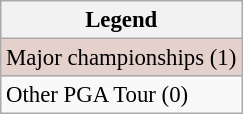<table class="wikitable" style="font-size:95%;">
<tr>
<th>Legend</th>
</tr>
<tr style="background:#e5d1cb;">
<td>Major championships (1)</td>
</tr>
<tr>
<td>Other PGA Tour (0)</td>
</tr>
</table>
